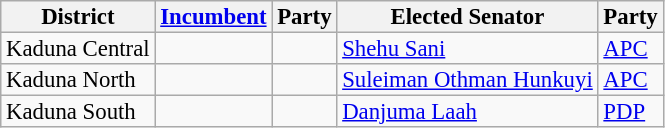<table class="sortable wikitable" style="font-size:95%;line-height:14px;">
<tr>
<th class="unsortable">District</th>
<th class="unsortable"><a href='#'>Incumbent</a></th>
<th>Party</th>
<th class="unsortable">Elected Senator</th>
<th>Party</th>
</tr>
<tr>
<td>Kaduna Central</td>
<td></td>
<td></td>
<td><a href='#'>Shehu Sani</a></td>
<td><a href='#'>APC</a></td>
</tr>
<tr>
<td>Kaduna North</td>
<td></td>
<td></td>
<td><a href='#'>Suleiman Othman Hunkuyi</a></td>
<td><a href='#'>APC</a></td>
</tr>
<tr>
<td>Kaduna South</td>
<td></td>
<td></td>
<td><a href='#'>Danjuma Laah</a></td>
<td><a href='#'>PDP</a></td>
</tr>
</table>
